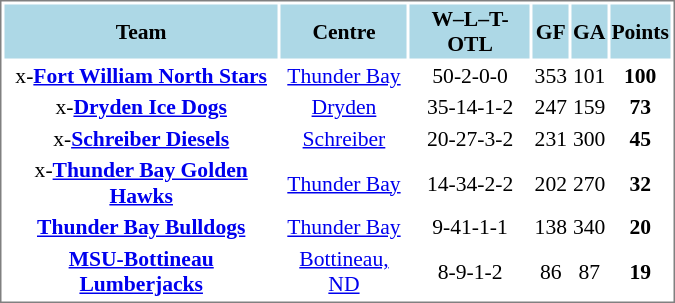<table cellpadding="0">
<tr align="left" style="vertical-align: top">
<td></td>
<td><br><table cellpadding="1" width="450px" style="font-size: 90%; border: 1px solid gray;">
<tr align="center"  bgcolor="#ADD8E6">
<td><strong>Team</strong></td>
<td><strong>Centre</strong></td>
<td><strong>W–L–T-OTL</strong></td>
<td><strong>GF</strong></td>
<td><strong>GA</strong></td>
<td><strong>Points</strong></td>
</tr>
<tr align="center">
<td>x-<strong><a href='#'>Fort William North Stars</a></strong></td>
<td><a href='#'>Thunder Bay</a></td>
<td>50-2-0-0</td>
<td>353</td>
<td>101</td>
<td><strong>100</strong></td>
</tr>
<tr align="center">
<td>x-<strong><a href='#'>Dryden Ice Dogs</a></strong></td>
<td><a href='#'>Dryden</a></td>
<td>35-14-1-2</td>
<td>247</td>
<td>159</td>
<td><strong>73</strong></td>
</tr>
<tr align="center">
<td>x-<strong><a href='#'>Schreiber Diesels</a></strong></td>
<td><a href='#'>Schreiber</a></td>
<td>20-27-3-2</td>
<td>231</td>
<td>300</td>
<td><strong>45</strong></td>
</tr>
<tr align="center">
<td>x-<strong><a href='#'>Thunder Bay Golden Hawks</a></strong></td>
<td><a href='#'>Thunder Bay</a></td>
<td>14-34-2-2</td>
<td>202</td>
<td>270</td>
<td><strong>32</strong></td>
</tr>
<tr align="center">
<td><strong><a href='#'>Thunder Bay Bulldogs</a></strong></td>
<td><a href='#'>Thunder Bay</a></td>
<td>9-41-1-1</td>
<td>138</td>
<td>340</td>
<td><strong>20</strong></td>
</tr>
<tr align="center">
<td><strong><a href='#'>MSU-Bottineau Lumberjacks</a></strong></td>
<td><a href='#'>Bottineau, ND</a></td>
<td>8-9-1-2</td>
<td>86</td>
<td>87</td>
<td><strong>19</strong></td>
</tr>
</table>
</td>
</tr>
</table>
